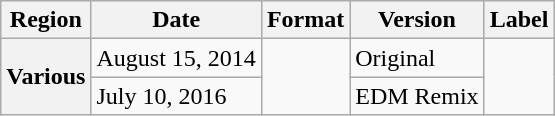<table class="wikitable plainrowheaders">
<tr>
<th scope="col">Region</th>
<th scope="col">Date</th>
<th scope="col">Format</th>
<th>Version</th>
<th scope="col">Label</th>
</tr>
<tr>
<th rowspan="2" scope="row">Various</th>
<td>August 15, 2014</td>
<td rowspan="2"></td>
<td>Original</td>
<td rowspan="2" scope="row"></td>
</tr>
<tr>
<td>July 10, 2016</td>
<td>EDM Remix</td>
</tr>
</table>
